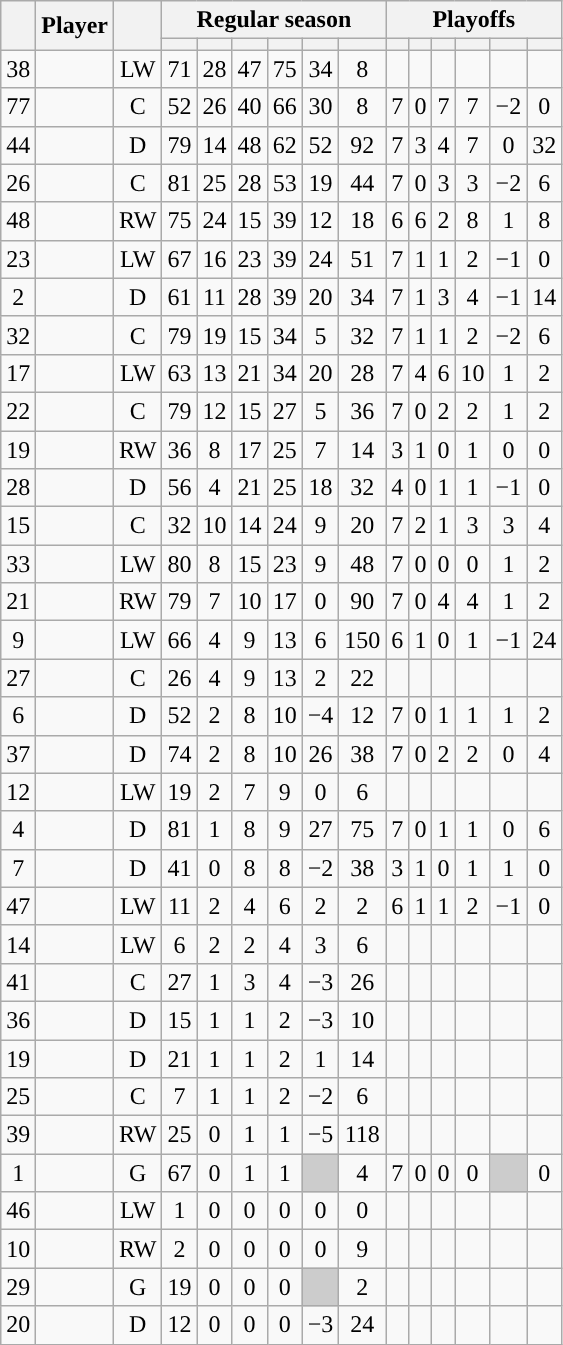<table class="wikitable sortable plainrowheaders" style="text-align:center;">
<tr>
<th scope="col" data-sort-type="number" rowspan="2"></th>
<th scope="col" rowspan="2">Player</th>
<th scope="col" rowspan="2"></th>
<th scope=colgroup colspan=6>Regular season</th>
<th scope=colgroup colspan=6>Playoffs</th>
</tr>
<tr>
<th scope="col" data-sort-type="number"></th>
<th scope="col" data-sort-type="number"></th>
<th scope="col" data-sort-type="number"></th>
<th scope="col" data-sort-type="number"></th>
<th scope="col" data-sort-type="number"></th>
<th scope="col" data-sort-type="number"></th>
<th scope="col" data-sort-type="number"></th>
<th scope="col" data-sort-type="number"></th>
<th scope="col" data-sort-type="number"></th>
<th scope="col" data-sort-type="number"></th>
<th scope="col" data-sort-type="number"></th>
<th scope="col" data-sort-type="number"></th>
</tr>
<tr>
<td scope="row">38</td>
<td align="left"></td>
<td>LW</td>
<td>71</td>
<td>28</td>
<td>47</td>
<td>75</td>
<td>34</td>
<td>8</td>
<td></td>
<td></td>
<td></td>
<td></td>
<td></td>
<td></td>
</tr>
<tr>
<td scope="row">77</td>
<td align="left"></td>
<td>C</td>
<td>52</td>
<td>26</td>
<td>40</td>
<td>66</td>
<td>30</td>
<td>8</td>
<td>7</td>
<td>0</td>
<td>7</td>
<td>7</td>
<td>−2</td>
<td>0</td>
</tr>
<tr>
<td scope="row">44</td>
<td align="left"></td>
<td>D</td>
<td>79</td>
<td>14</td>
<td>48</td>
<td>62</td>
<td>52</td>
<td>92</td>
<td>7</td>
<td>3</td>
<td>4</td>
<td>7</td>
<td>0</td>
<td>32</td>
</tr>
<tr>
<td scope="row">26</td>
<td align="left"></td>
<td>C</td>
<td>81</td>
<td>25</td>
<td>28</td>
<td>53</td>
<td>19</td>
<td>44</td>
<td>7</td>
<td>0</td>
<td>3</td>
<td>3</td>
<td>−2</td>
<td>6</td>
</tr>
<tr>
<td scope="row">48</td>
<td align="left"></td>
<td>RW</td>
<td>75</td>
<td>24</td>
<td>15</td>
<td>39</td>
<td>12</td>
<td>18</td>
<td>6</td>
<td>6</td>
<td>2</td>
<td>8</td>
<td>1</td>
<td>8</td>
</tr>
<tr>
<td scope="row">23</td>
<td align="left"></td>
<td>LW</td>
<td>67</td>
<td>16</td>
<td>23</td>
<td>39</td>
<td>24</td>
<td>51</td>
<td>7</td>
<td>1</td>
<td>1</td>
<td>2</td>
<td>−1</td>
<td>0</td>
</tr>
<tr>
<td scope="row">2</td>
<td align="left"></td>
<td>D</td>
<td>61</td>
<td>11</td>
<td>28</td>
<td>39</td>
<td>20</td>
<td>34</td>
<td>7</td>
<td>1</td>
<td>3</td>
<td>4</td>
<td>−1</td>
<td>14</td>
</tr>
<tr>
<td scope="row">32</td>
<td align="left"></td>
<td>C</td>
<td>79</td>
<td>19</td>
<td>15</td>
<td>34</td>
<td>5</td>
<td>32</td>
<td>7</td>
<td>1</td>
<td>1</td>
<td>2</td>
<td>−2</td>
<td>6</td>
</tr>
<tr>
<td scope="row">17</td>
<td align="left"></td>
<td>LW</td>
<td>63</td>
<td>13</td>
<td>21</td>
<td>34</td>
<td>20</td>
<td>28</td>
<td>7</td>
<td>4</td>
<td>6</td>
<td>10</td>
<td>1</td>
<td>2</td>
</tr>
<tr>
<td scope="row">22</td>
<td align="left"></td>
<td>C</td>
<td>79</td>
<td>12</td>
<td>15</td>
<td>27</td>
<td>5</td>
<td>36</td>
<td>7</td>
<td>0</td>
<td>2</td>
<td>2</td>
<td>1</td>
<td>2</td>
</tr>
<tr>
<td scope="row">19</td>
<td align="left"></td>
<td>RW</td>
<td>36</td>
<td>8</td>
<td>17</td>
<td>25</td>
<td>7</td>
<td>14</td>
<td>3</td>
<td>1</td>
<td>0</td>
<td>1</td>
<td>0</td>
<td>0</td>
</tr>
<tr>
<td scope="row">28</td>
<td align="left"></td>
<td>D</td>
<td>56</td>
<td>4</td>
<td>21</td>
<td>25</td>
<td>18</td>
<td>32</td>
<td>4</td>
<td>0</td>
<td>1</td>
<td>1</td>
<td>−1</td>
<td>0</td>
</tr>
<tr>
<td scope="row">15</td>
<td align="left"></td>
<td>C</td>
<td>32</td>
<td>10</td>
<td>14</td>
<td>24</td>
<td>9</td>
<td>20</td>
<td>7</td>
<td>2</td>
<td>1</td>
<td>3</td>
<td>3</td>
<td>4</td>
</tr>
<tr>
<td scope="row">33</td>
<td align="left"></td>
<td>LW</td>
<td>80</td>
<td>8</td>
<td>15</td>
<td>23</td>
<td>9</td>
<td>48</td>
<td>7</td>
<td>0</td>
<td>0</td>
<td>0</td>
<td>1</td>
<td>2</td>
</tr>
<tr>
<td scope="row">21</td>
<td align="left"></td>
<td>RW</td>
<td>79</td>
<td>7</td>
<td>10</td>
<td>17</td>
<td>0</td>
<td>90</td>
<td>7</td>
<td>0</td>
<td>4</td>
<td>4</td>
<td>1</td>
<td>2</td>
</tr>
<tr>
<td scope="row">9</td>
<td align="left"></td>
<td>LW</td>
<td>66</td>
<td>4</td>
<td>9</td>
<td>13</td>
<td>6</td>
<td>150</td>
<td>6</td>
<td>1</td>
<td>0</td>
<td>1</td>
<td>−1</td>
<td>24</td>
</tr>
<tr>
<td scope="row">27</td>
<td align="left"></td>
<td>C</td>
<td>26</td>
<td>4</td>
<td>9</td>
<td>13</td>
<td>2</td>
<td>22</td>
<td></td>
<td></td>
<td></td>
<td></td>
<td></td>
<td></td>
</tr>
<tr>
<td scope="row">6</td>
<td align="left"></td>
<td>D</td>
<td>52</td>
<td>2</td>
<td>8</td>
<td>10</td>
<td>−4</td>
<td>12</td>
<td>7</td>
<td>0</td>
<td>1</td>
<td>1</td>
<td>1</td>
<td>2</td>
</tr>
<tr>
<td scope="row">37</td>
<td align="left"></td>
<td>D</td>
<td>74</td>
<td>2</td>
<td>8</td>
<td>10</td>
<td>26</td>
<td>38</td>
<td>7</td>
<td>0</td>
<td>2</td>
<td>2</td>
<td>0</td>
<td>4</td>
</tr>
<tr>
<td scope="row">12</td>
<td align="left"></td>
<td>LW</td>
<td>19</td>
<td>2</td>
<td>7</td>
<td>9</td>
<td>0</td>
<td>6</td>
<td></td>
<td></td>
<td></td>
<td></td>
<td></td>
<td></td>
</tr>
<tr>
<td scope="row">4</td>
<td align="left"></td>
<td>D</td>
<td>81</td>
<td>1</td>
<td>8</td>
<td>9</td>
<td>27</td>
<td>75</td>
<td>7</td>
<td>0</td>
<td>1</td>
<td>1</td>
<td>0</td>
<td>6</td>
</tr>
<tr>
<td scope="row">7</td>
<td align="left"></td>
<td>D</td>
<td>41</td>
<td>0</td>
<td>8</td>
<td>8</td>
<td>−2</td>
<td>38</td>
<td>3</td>
<td>1</td>
<td>0</td>
<td>1</td>
<td>1</td>
<td>0</td>
</tr>
<tr>
<td scope="row">47</td>
<td align="left"></td>
<td>LW</td>
<td>11</td>
<td>2</td>
<td>4</td>
<td>6</td>
<td>2</td>
<td>2</td>
<td>6</td>
<td>1</td>
<td>1</td>
<td>2</td>
<td>−1</td>
<td>0</td>
</tr>
<tr>
<td scope="row">14</td>
<td align="left"></td>
<td>LW</td>
<td>6</td>
<td>2</td>
<td>2</td>
<td>4</td>
<td>3</td>
<td>6</td>
<td></td>
<td></td>
<td></td>
<td></td>
<td></td>
<td></td>
</tr>
<tr>
<td scope="row">41</td>
<td align="left"></td>
<td>C</td>
<td>27</td>
<td>1</td>
<td>3</td>
<td>4</td>
<td>−3</td>
<td>26</td>
<td></td>
<td></td>
<td></td>
<td></td>
<td></td>
<td></td>
</tr>
<tr>
<td scope="row">36</td>
<td align="left"></td>
<td>D</td>
<td>15</td>
<td>1</td>
<td>1</td>
<td>2</td>
<td>−3</td>
<td>10</td>
<td></td>
<td></td>
<td></td>
<td></td>
<td></td>
<td></td>
</tr>
<tr>
<td scope="row">19</td>
<td align="left"></td>
<td>D</td>
<td>21</td>
<td>1</td>
<td>1</td>
<td>2</td>
<td>1</td>
<td>14</td>
<td></td>
<td></td>
<td></td>
<td></td>
<td></td>
<td></td>
</tr>
<tr>
<td scope="row">25</td>
<td align="left"></td>
<td>C</td>
<td>7</td>
<td>1</td>
<td>1</td>
<td>2</td>
<td>−2</td>
<td>6</td>
<td></td>
<td></td>
<td></td>
<td></td>
<td></td>
<td></td>
</tr>
<tr>
<td scope="row">39</td>
<td align="left"></td>
<td>RW</td>
<td>25</td>
<td>0</td>
<td>1</td>
<td>1</td>
<td>−5</td>
<td>118</td>
<td></td>
<td></td>
<td></td>
<td></td>
<td></td>
<td></td>
</tr>
<tr>
<td scope="row">1</td>
<td align="left"></td>
<td>G</td>
<td>67</td>
<td>0</td>
<td>1</td>
<td>1</td>
<td style="background:#ccc"></td>
<td>4</td>
<td>7</td>
<td>0</td>
<td>0</td>
<td>0</td>
<td style="background:#ccc"></td>
<td>0</td>
</tr>
<tr>
<td scope="row">46</td>
<td align="left"></td>
<td>LW</td>
<td>1</td>
<td>0</td>
<td>0</td>
<td>0</td>
<td>0</td>
<td>0</td>
<td></td>
<td></td>
<td></td>
<td></td>
<td></td>
<td></td>
</tr>
<tr>
<td scope="row">10</td>
<td align="left"></td>
<td>RW</td>
<td>2</td>
<td>0</td>
<td>0</td>
<td>0</td>
<td>0</td>
<td>9</td>
<td></td>
<td></td>
<td></td>
<td></td>
<td></td>
<td></td>
</tr>
<tr>
<td scope="row">29</td>
<td align="left"></td>
<td>G</td>
<td>19</td>
<td>0</td>
<td>0</td>
<td>0</td>
<td style="background:#ccc"></td>
<td>2</td>
<td></td>
<td></td>
<td></td>
<td></td>
<td></td>
<td></td>
</tr>
<tr>
<td scope="row">20</td>
<td align="left"></td>
<td>D</td>
<td>12</td>
<td>0</td>
<td>0</td>
<td>0</td>
<td>−3</td>
<td>24</td>
<td></td>
<td></td>
<td></td>
<td></td>
<td></td>
<td></td>
</tr>
</table>
